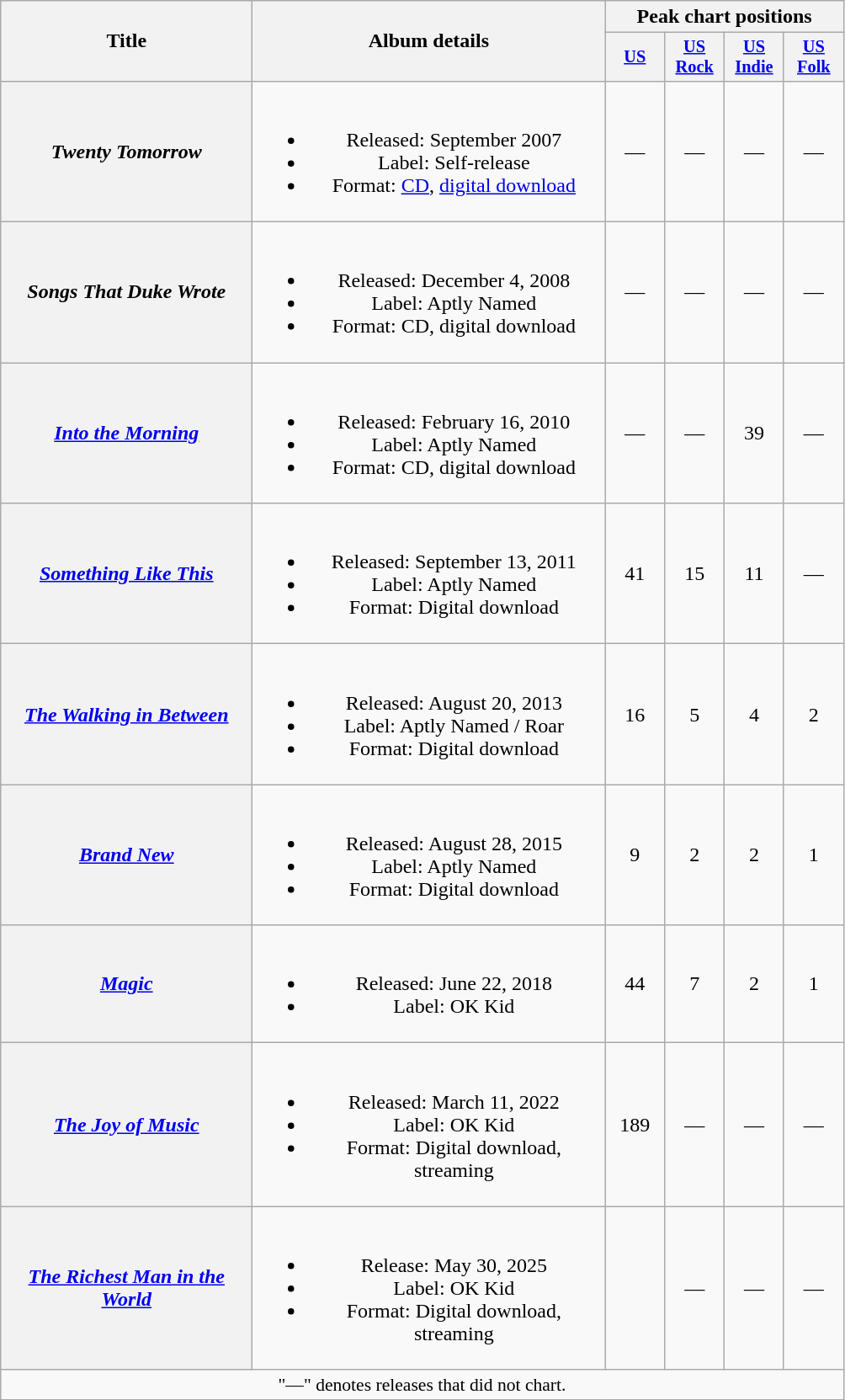<table class="wikitable plainrowheaders" style="text-align:center;" border="1">
<tr>
<th scope="col" rowspan="2" style="width:12em;">Title</th>
<th scope="col" rowspan="2" style="width:17em;">Album details</th>
<th scope="col" colspan="4">Peak chart positions</th>
</tr>
<tr>
<th scope="col" style="width:3em;font-size:85%;"><a href='#'>US</a><br></th>
<th scope="col" style="width:3em;font-size:85%;"><a href='#'>US<br>Rock</a><br></th>
<th scope="col" style="width:3em;font-size:85%;"><a href='#'>US<br>Indie</a><br></th>
<th scope="col" style="width:3em;font-size:85%;"><a href='#'>US<br>Folk</a><br></th>
</tr>
<tr>
<th scope="row"><em>Twenty Tomorrow</em></th>
<td><br><ul><li>Released: September 2007</li><li>Label: Self-release</li><li>Format: <a href='#'>CD</a>, <a href='#'>digital download</a></li></ul></td>
<td>—</td>
<td>—</td>
<td>—</td>
<td>—</td>
</tr>
<tr>
<th scope="row"><em>Songs That Duke Wrote</em></th>
<td><br><ul><li>Released: December 4, 2008</li><li>Label: Aptly Named</li><li>Format: CD, digital download</li></ul></td>
<td>—</td>
<td>—</td>
<td>—</td>
<td>—</td>
</tr>
<tr>
<th scope="row"><em><a href='#'>Into the Morning</a></em></th>
<td><br><ul><li>Released: February 16, 2010</li><li>Label: Aptly Named</li><li>Format: CD, digital download</li></ul></td>
<td>—</td>
<td>—</td>
<td>39</td>
<td>—</td>
</tr>
<tr>
<th scope="row"><em><a href='#'>Something Like This</a></em></th>
<td><br><ul><li>Released: September 13, 2011</li><li>Label: Aptly Named</li><li>Format: Digital download</li></ul></td>
<td>41</td>
<td>15</td>
<td>11</td>
<td>—</td>
</tr>
<tr>
<th scope="row"><em><a href='#'>The Walking in Between</a></em></th>
<td><br><ul><li>Released: August 20, 2013</li><li>Label: Aptly Named / Roar</li><li>Format: Digital download</li></ul></td>
<td>16</td>
<td>5</td>
<td>4</td>
<td>2</td>
</tr>
<tr>
<th scope="row"><em><a href='#'>Brand New</a></em></th>
<td><br><ul><li>Released: August 28, 2015</li><li>Label: Aptly Named</li><li>Format: Digital download</li></ul></td>
<td>9</td>
<td>2</td>
<td>2</td>
<td>1</td>
</tr>
<tr>
<th scope="row"><em><a href='#'>Magic</a></em></th>
<td><br><ul><li>Released: June 22, 2018</li><li>Label: OK Kid</li></ul></td>
<td>44</td>
<td>7</td>
<td>2</td>
<td>1</td>
</tr>
<tr>
<th scope="row"><em><a href='#'>The Joy of Music</a></em></th>
<td><br><ul><li>Released: March 11, 2022</li><li>Label: OK Kid</li><li>Format: Digital download, streaming</li></ul></td>
<td>189</td>
<td>—</td>
<td>—</td>
<td>—</td>
</tr>
<tr>
<th scope="row"><em><a href='#'>The Richest Man in the World</a></em></th>
<td><br><ul><li>Release: May 30, 2025</li><li>Label: OK Kid</li><li>Format: Digital download, streaming</li></ul></td>
<td></td>
<td>—</td>
<td>—</td>
<td>—</td>
</tr>
<tr>
<td colspan="13" style="text-align:center; font-size:90%;">"—" denotes releases that did not chart.</td>
</tr>
</table>
